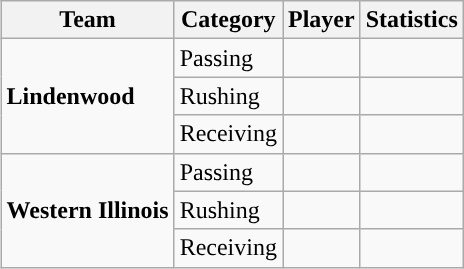<table class="wikitable" style="float: right;">
<tr>
<th>Team</th>
<th>Category</th>
<th>Player</th>
<th>Statistics</th>
</tr>
<tr>
<td rowspan=3><strong>Lindenwood</strong></td>
<td>Passing</td>
<td></td>
<td></td>
</tr>
<tr>
<td>Rushing</td>
<td></td>
<td></td>
</tr>
<tr>
<td>Receiving</td>
<td></td>
<td></td>
</tr>
<tr>
<td rowspan=3><strong>Western Illinois</strong></td>
<td>Passing</td>
<td></td>
<td></td>
</tr>
<tr>
<td>Rushing</td>
<td></td>
<td></td>
</tr>
<tr>
<td>Receiving</td>
<td></td>
<td></td>
</tr>
</table>
